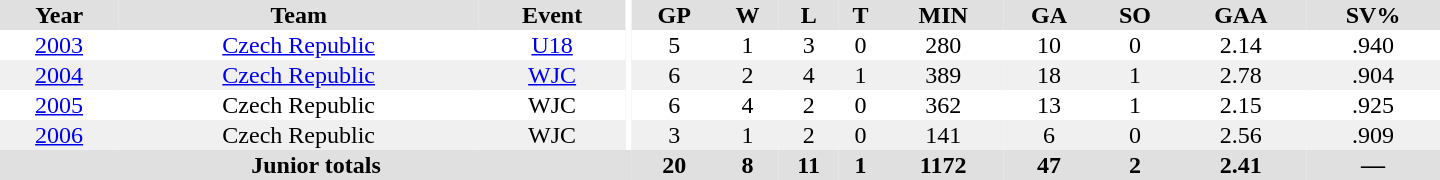<table border="0" cellpadding="1" cellspacing="0" ID="Table3" style="text-align:center; width:60em">
<tr ALIGN="center" bgcolor="#e0e0e0">
<th>Year</th>
<th>Team</th>
<th>Event</th>
<th rowspan="99" bgcolor="#ffffff"></th>
<th>GP</th>
<th>W</th>
<th>L</th>
<th>T</th>
<th>MIN</th>
<th>GA</th>
<th>SO</th>
<th>GAA</th>
<th>SV%</th>
</tr>
<tr>
<td><a href='#'>2003</a></td>
<td><a href='#'>Czech Republic</a></td>
<td><a href='#'>U18</a></td>
<td>5</td>
<td>1</td>
<td>3</td>
<td>0</td>
<td>280</td>
<td>10</td>
<td>0</td>
<td>2.14</td>
<td>.940</td>
</tr>
<tr bgcolor="#f0f0f0">
<td><a href='#'>2004</a></td>
<td><a href='#'>Czech Republic</a></td>
<td><a href='#'>WJC</a></td>
<td>6</td>
<td>2</td>
<td>4</td>
<td>1</td>
<td>389</td>
<td>18</td>
<td>1</td>
<td>2.78</td>
<td>.904</td>
</tr>
<tr>
<td><a href='#'>2005</a></td>
<td>Czech Republic</td>
<td>WJC</td>
<td>6</td>
<td>4</td>
<td>2</td>
<td>0</td>
<td>362</td>
<td>13</td>
<td>1</td>
<td>2.15</td>
<td>.925</td>
</tr>
<tr bgcolor="#f0f0f0">
<td><a href='#'>2006</a></td>
<td>Czech Republic</td>
<td>WJC</td>
<td>3</td>
<td>1</td>
<td>2</td>
<td>0</td>
<td>141</td>
<td>6</td>
<td>0</td>
<td>2.56</td>
<td>.909</td>
</tr>
<tr bgcolor="#e0e0e0">
<th colspan=4>Junior totals</th>
<th>20</th>
<th>8</th>
<th>11</th>
<th>1</th>
<th>1172</th>
<th>47</th>
<th>2</th>
<th>2.41</th>
<th>—</th>
</tr>
</table>
